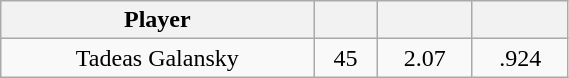<table class="wikitable sortable" style="width:30%; text-align:center;">
<tr>
<th>Player</th>
<th></th>
<th></th>
<th></th>
</tr>
<tr>
<td style=white-space:nowrap>Tadeas Galansky</td>
<td>45</td>
<td>2.07</td>
<td>.924</td>
</tr>
</table>
